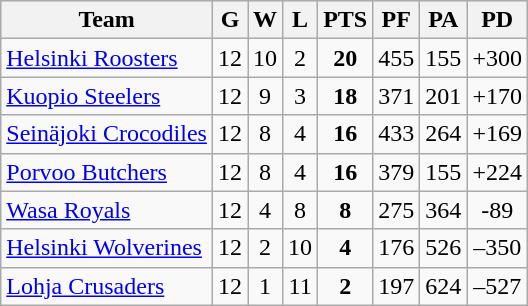<table class="wikitable" border="1">
<tr style="background:#efefef;">
<th>Team</th>
<th>G</th>
<th>W</th>
<th>L</th>
<th>PTS</th>
<th>PF</th>
<th>PA</th>
<th>PD</th>
</tr>
<tr style="text-align:center;">
<td align="left"><a href='#'>Helsinki Roosters</a></td>
<td>12</td>
<td>10</td>
<td>2</td>
<td><strong>20</strong></td>
<td>455</td>
<td>155</td>
<td>+300</td>
</tr>
<tr style="text-align:center;">
<td align="left"><a href='#'>Kuopio Steelers</a></td>
<td>12</td>
<td>9</td>
<td>3</td>
<td><strong>18</strong></td>
<td>371</td>
<td>201</td>
<td>+170</td>
</tr>
<tr style="text-align:center;">
<td align="left"><a href='#'>Seinäjoki Crocodiles</a></td>
<td>12</td>
<td>8</td>
<td>4</td>
<td><strong>16</strong></td>
<td>433</td>
<td>264</td>
<td>+169</td>
</tr>
<tr style="text-align:center;">
<td align="left"><a href='#'>Porvoo Butchers</a></td>
<td>12</td>
<td>8</td>
<td>4</td>
<td><strong>16</strong></td>
<td>379</td>
<td>155</td>
<td>+224</td>
</tr>
<tr style="text-align:center;">
<td align="left"><a href='#'>Wasa Royals</a></td>
<td>12</td>
<td>4</td>
<td>8</td>
<td><strong>8</strong></td>
<td>275</td>
<td>364</td>
<td>-89</td>
</tr>
<tr style="text-align:center;">
<td align="left"><a href='#'>Helsinki Wolverines</a></td>
<td>12</td>
<td>2</td>
<td>10</td>
<td><strong>4</strong></td>
<td>176</td>
<td>526</td>
<td>–350</td>
</tr>
<tr style="text-align:center;">
<td align="left"><a href='#'>Lohja Crusaders</a></td>
<td>12</td>
<td>1</td>
<td>11</td>
<td><strong>2</strong></td>
<td>197</td>
<td>624</td>
<td>–527</td>
</tr>
</table>
